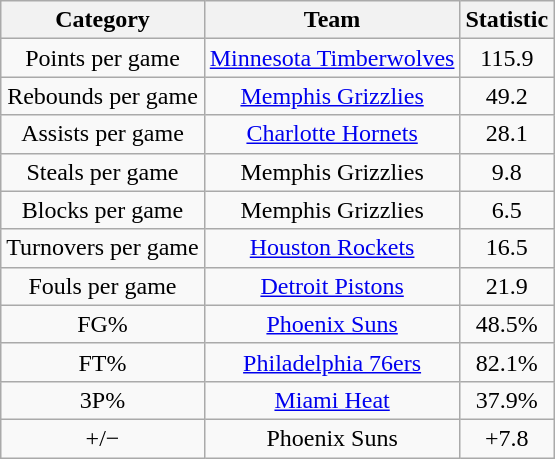<table class="wikitable" style="text-align:center">
<tr>
<th>Category</th>
<th>Team</th>
<th>Statistic</th>
</tr>
<tr>
<td>Points per game</td>
<td><a href='#'>Minnesota Timberwolves</a></td>
<td>115.9</td>
</tr>
<tr>
<td>Rebounds per game</td>
<td><a href='#'>Memphis Grizzlies</a></td>
<td>49.2</td>
</tr>
<tr>
<td>Assists per game</td>
<td><a href='#'>Charlotte Hornets</a></td>
<td>28.1</td>
</tr>
<tr>
<td>Steals per game</td>
<td>Memphis Grizzlies</td>
<td>9.8</td>
</tr>
<tr>
<td>Blocks per game</td>
<td>Memphis Grizzlies</td>
<td>6.5</td>
</tr>
<tr>
<td>Turnovers per game</td>
<td><a href='#'>Houston Rockets</a></td>
<td>16.5</td>
</tr>
<tr>
<td>Fouls per game</td>
<td><a href='#'>Detroit Pistons</a></td>
<td>21.9</td>
</tr>
<tr>
<td>FG%</td>
<td><a href='#'>Phoenix Suns</a></td>
<td>48.5%</td>
</tr>
<tr>
<td>FT%</td>
<td><a href='#'>Philadelphia 76ers</a></td>
<td>82.1%</td>
</tr>
<tr>
<td>3P%</td>
<td><a href='#'>Miami Heat</a></td>
<td>37.9%</td>
</tr>
<tr>
<td>+/−</td>
<td>Phoenix Suns</td>
<td>+7.8</td>
</tr>
</table>
